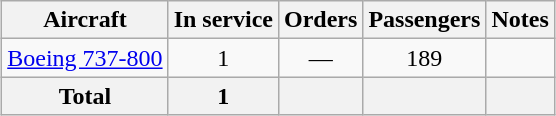<table class="wikitable" style="border-collapse:collapse;text-align:center;margin:auto;">
<tr>
<th>Aircraft</th>
<th>In service</th>
<th>Orders</th>
<th>Passengers</th>
<th>Notes</th>
</tr>
<tr>
<td><a href='#'>Boeing 737-800</a></td>
<td>1</td>
<td>—</td>
<td>189</td>
<td></td>
</tr>
<tr>
<th>Total</th>
<th>1</th>
<th></th>
<th></th>
<th></th>
</tr>
</table>
